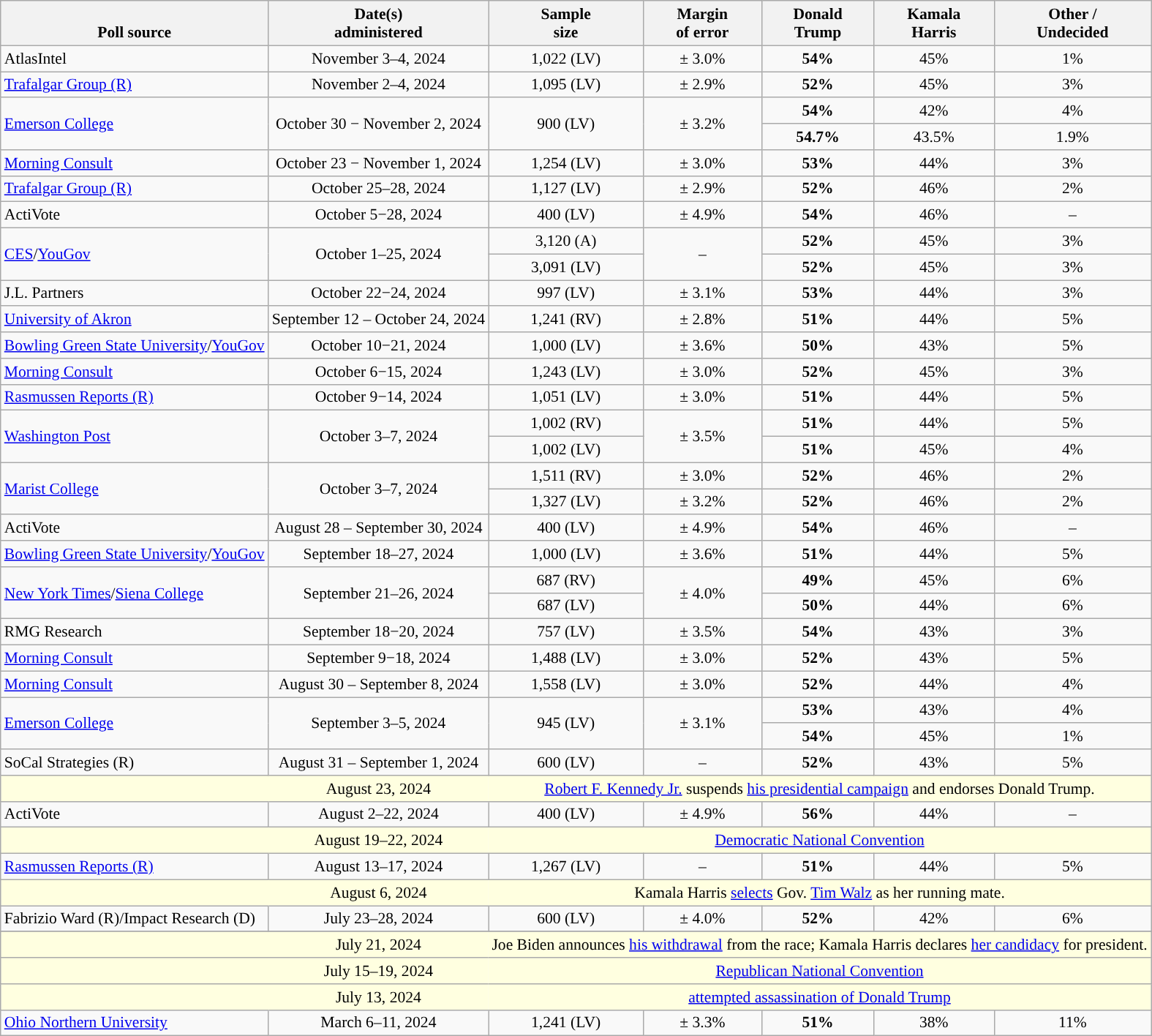<table class="wikitable sortable mw-datatable" style="font-size:90%;text-align:center;line-height:17px">
<tr valign=bottom>
<th>Poll source</th>
<th>Date(s)<br>administered</th>
<th>Sample<br>size</th>
<th>Margin<br>of error</th>
<th class="unsortable">Donald<br>Trump<br></th>
<th class="unsortable">Kamala<br>Harris<br></th>
<th class="unsortable">Other /<br>Undecided</th>
</tr>
<tr>
<td style="text-align:left;">AtlasIntel</td>
<td data-sort-value="2024-11-04">November 3–4, 2024</td>
<td>1,022 (LV)</td>
<td>± 3.0%</td>
<td style="background-color:"><strong>54%</strong></td>
<td>45%</td>
<td>1%</td>
</tr>
<tr>
<td style="text-align:left;"><a href='#'>Trafalgar Group (R)</a></td>
<td data-sort-value="2024-11-04">November 2–4, 2024</td>
<td>1,095 (LV)</td>
<td>± 2.9%</td>
<td style="background-color:"><strong>52%</strong></td>
<td>45%</td>
<td>3%</td>
</tr>
<tr>
<td rowspan="2" style="text-align:left;"><a href='#'>Emerson College</a></td>
<td rowspan="2" data-sort-value="2024-11-01">October 30 − November 2, 2024</td>
<td rowspan="2">900 (LV)</td>
<td rowspan="2">± 3.2%</td>
<td style="background-color:"><strong>54%</strong></td>
<td>42%</td>
<td>4%</td>
</tr>
<tr>
<td style="background-color:"><strong>54.7%</strong></td>
<td>43.5%</td>
<td>1.9%</td>
</tr>
<tr>
<td style="text-align:left;"><a href='#'>Morning Consult</a></td>
<td data-sort-value="2024-11-01">October 23 − November 1, 2024</td>
<td>1,254 (LV)</td>
<td>± 3.0%</td>
<td style="background-color:"><strong>53%</strong></td>
<td>44%</td>
<td>3%</td>
</tr>
<tr>
<td style="text-align:left;"><a href='#'>Trafalgar Group (R)</a></td>
<td data-sort-value="2024-10-28">October 25–28, 2024</td>
<td>1,127 (LV)</td>
<td>± 2.9%</td>
<td style="background-color:"><strong>52%</strong></td>
<td>46%</td>
<td>2%</td>
</tr>
<tr>
<td style="text-align:left;">ActiVote</td>
<td data-sort-value="2024-10-28">October 5−28, 2024</td>
<td>400 (LV)</td>
<td>± 4.9%</td>
<td style="background-color:"><strong>54%</strong></td>
<td>46%</td>
<td>–</td>
</tr>
<tr>
<td style="text-align:left;" rowspan="2"><a href='#'>CES</a>/<a href='#'>YouGov</a></td>
<td rowspan="2">October 1–25, 2024</td>
<td>3,120 (A)</td>
<td rowspan="2">–</td>
<td style="background-color:"><strong>52%</strong></td>
<td>45%</td>
<td>3%</td>
</tr>
<tr>
<td>3,091 (LV)</td>
<td style="background-color:"><strong>52%</strong></td>
<td>45%</td>
<td>3%</td>
</tr>
<tr>
<td style="text-align:left;">J.L. Partners</td>
<td data-sort-value="2024-10-24">October 22−24, 2024</td>
<td>997 (LV)</td>
<td>± 3.1%</td>
<td style="background-color:"><strong>53%</strong></td>
<td>44%</td>
<td>3%</td>
</tr>
<tr>
<td style="text-align:left;"><a href='#'>University of Akron</a></td>
<td data-sort-value="2024-10-24">September 12 – October 24, 2024</td>
<td>1,241 (RV)</td>
<td>± 2.8%</td>
<td style="background-color:"><strong>51%</strong></td>
<td>44%</td>
<td>5%</td>
</tr>
<tr>
<td style="text-align:left;"><a href='#'>Bowling Green State University</a>/<a href='#'>YouGov</a></td>
<td data-sort-value="2024-10-21">October 10−21, 2024</td>
<td>1,000 (LV)</td>
<td>± 3.6%</td>
<td style="background-color:"><strong>50%</strong></td>
<td>43%</td>
<td>5%</td>
</tr>
<tr>
<td style="text-align:left;"><a href='#'>Morning Consult</a></td>
<td data-sort-value="2024-10-15">October 6−15, 2024</td>
<td>1,243 (LV)</td>
<td>± 3.0%</td>
<td style="background-color:"><strong>52%</strong></td>
<td>45%</td>
<td>3%</td>
</tr>
<tr>
<td style="text-align:left;"><a href='#'>Rasmussen Reports (R)</a></td>
<td data-sort-value="2024-10-14">October 9−14, 2024</td>
<td>1,051 (LV)</td>
<td>± 3.0%</td>
<td style="background-color:"><strong>51%</strong></td>
<td>44%</td>
<td>5%</td>
</tr>
<tr>
<td style="text-align:left;" rowspan="2"><a href='#'>Washington Post</a></td>
<td rowspan="2">October 3–7, 2024</td>
<td>1,002 (RV)</td>
<td rowspan="2">± 3.5%</td>
<td style="background-color:"><strong>51%</strong></td>
<td>44%</td>
<td>5%</td>
</tr>
<tr>
<td>1,002 (LV)</td>
<td style="background-color:"><strong>51%</strong></td>
<td>45%</td>
<td>4%</td>
</tr>
<tr>
<td style="text-align:left;" rowspan="2"><a href='#'>Marist College</a></td>
<td rowspan="2">October 3–7, 2024</td>
<td>1,511 (RV)</td>
<td>± 3.0%</td>
<td style="background-color:"><strong>52%</strong></td>
<td>46%</td>
<td>2%</td>
</tr>
<tr>
<td>1,327 (LV)</td>
<td>± 3.2%</td>
<td style="background-color:"><strong>52%</strong></td>
<td>46%</td>
<td>2%</td>
</tr>
<tr>
<td style="text-align:left;">ActiVote</td>
<td data-sort-value="2024-09-30">August 28 – September 30, 2024</td>
<td>400 (LV)</td>
<td>± 4.9%</td>
<td style="background-color:"><strong>54%</strong></td>
<td>46%</td>
<td>–</td>
</tr>
<tr>
<td style="text-align:left;"><a href='#'>Bowling Green State University</a>/<a href='#'>YouGov</a></td>
<td data-sort-value="2024-09-27">September 18–27, 2024</td>
<td>1,000 (LV)</td>
<td>± 3.6%</td>
<td style="background-color:"><strong>51%</strong></td>
<td>44%</td>
<td>5%</td>
</tr>
<tr>
<td style="text-align:left;" rowspan="2"><a href='#'>New York Times</a>/<a href='#'>Siena College</a></td>
<td rowspan="2">September 21–26, 2024</td>
<td>687 (RV)</td>
<td rowspan="2">± 4.0%</td>
<td style="background-color:"><strong>49%</strong></td>
<td>45%</td>
<td>6%</td>
</tr>
<tr>
<td>687 (LV)</td>
<td style="background-color:"><strong>50%</strong></td>
<td>44%</td>
<td>6%</td>
</tr>
<tr>
<td style="text-align:left">RMG Research</td>
<td data-sort-value="2024-09-20">September 18−20, 2024</td>
<td>757 (LV)</td>
<td>± 3.5%</td>
<td style="background-color:"><strong>54%</strong></td>
<td>43%</td>
<td>3%</td>
</tr>
<tr>
<td style="text-align:left;"><a href='#'>Morning Consult</a></td>
<td data-sort-value="2024-09-18">September 9−18, 2024</td>
<td>1,488 (LV)</td>
<td>± 3.0%</td>
<td style="background-color:"><strong>52%</strong></td>
<td>43%</td>
<td>5%</td>
</tr>
<tr>
<td style="text-align:left;"><a href='#'>Morning Consult</a></td>
<td data-sort-value="2024-09-08">August 30 – September 8, 2024</td>
<td>1,558 (LV)</td>
<td>± 3.0%</td>
<td style="background-color:"><strong>52%</strong></td>
<td>44%</td>
<td>4%</td>
</tr>
<tr>
<td style="text-align:left;" rowspan="2"><a href='#'>Emerson College</a></td>
<td rowspan="2">September 3–5, 2024</td>
<td rowspan="2">945 (LV)</td>
<td rowspan="2">± 3.1%</td>
<td style="background-color:"><strong>53%</strong></td>
<td>43%</td>
<td>4%</td>
</tr>
<tr>
<td style="background-color:"><strong>54%</strong></td>
<td>45%</td>
<td>1%</td>
</tr>
<tr>
<td style="text-align:left;">SoCal Strategies (R)</td>
<td data-sort-value="2024-09-01">August 31 – September 1, 2024</td>
<td>600 (LV)</td>
<td>–</td>
<td style="background-color:"><strong>52%</strong></td>
<td>43%</td>
<td>5%</td>
</tr>
<tr style="background:lightyellow;">
<td style="border-right-style:hidden;"></td>
<td style="border-right-style:hidden; " data-sort-value="2024-08-21">August 23, 2024</td>
<td colspan="5"><a href='#'>Robert F. Kennedy Jr.</a> suspends <a href='#'>his presidential campaign</a> and endorses Donald Trump.</td>
</tr>
<tr>
<td style="text-align:left;">ActiVote</td>
<td data-sort-value="2024-08-22">August 2–22, 2024</td>
<td>400 (LV)</td>
<td>± 4.9%</td>
<td style="background-color:"><strong>56%</strong></td>
<td>44%</td>
<td>–</td>
</tr>
<tr style="background:lightyellow;">
<td style="border-right-style:hidden;"></td>
<td style="border-right-style:hidden; " data-sort-value="2024-08-19">August 19–22, 2024</td>
<td colspan="5"><a href='#'>Democratic National Convention</a></td>
</tr>
<tr>
<td style="text-align:left;"><a href='#'>Rasmussen Reports (R)</a></td>
<td data-sort-value="2024-08-17">August 13–17, 2024</td>
<td>1,267 (LV)</td>
<td>–</td>
<td style="background-color:"><strong>51%</strong></td>
<td>44%</td>
<td>5%</td>
</tr>
<tr style="background:lightyellow;">
<td style="border-right-style:hidden;"></td>
<td style="border-right-style:hidden; " data-sort-value="2024-08-06">August 6, 2024</td>
<td colspan="5">Kamala Harris <a href='#'>selects</a> Gov. <a href='#'>Tim Walz</a> as her running mate.</td>
</tr>
<tr>
<td style="text-align:left;">Fabrizio Ward (R)/Impact Research (D)</td>
<td data-sort-value="2024-07-28">July 23–28, 2024</td>
<td>600 (LV)</td>
<td>± 4.0%</td>
<td style="background-color:"><strong>52%</strong></td>
<td>42%</td>
<td>6%</td>
</tr>
<tr>
</tr>
<tr style="background:lightyellow;">
<td style="border-right-style:hidden; background:lightyellow;"></td>
<td style="border-right-style:hidden; " data-sort-value="2024-07-21">July 21, 2024</td>
<td colspan="6">Joe Biden announces <a href='#'>his withdrawal</a> from the race; Kamala Harris declares <a href='#'>her candidacy</a> for president.</td>
</tr>
<tr style="background:lightyellow;">
<td style="border-right-style:hidden;"></td>
<td style="border-right-style:hidden; " data-sort-value="2024-07-15">July 15–19, 2024</td>
<td colspan="5"><a href='#'>Republican National Convention</a></td>
</tr>
<tr style="background:lightyellow;">
<td style="border-right-style:hidden;"></td>
<td style="border-right-style:hidden; " data-sort-value="2024-07-13">July 13, 2024</td>
<td colspan="5"><a href='#'>attempted assassination of Donald Trump</a></td>
</tr>
<tr>
<td style="text-align:left;"><a href='#'>Ohio Northern University</a><br></td>
<td data-sort-value="2024-03-13">March 6–11, 2024</td>
<td>1,241 (LV)</td>
<td>± 3.3%</td>
<td style="background-color:"><strong>51%</strong></td>
<td>38%</td>
<td>11%</td>
</tr>
</table>
